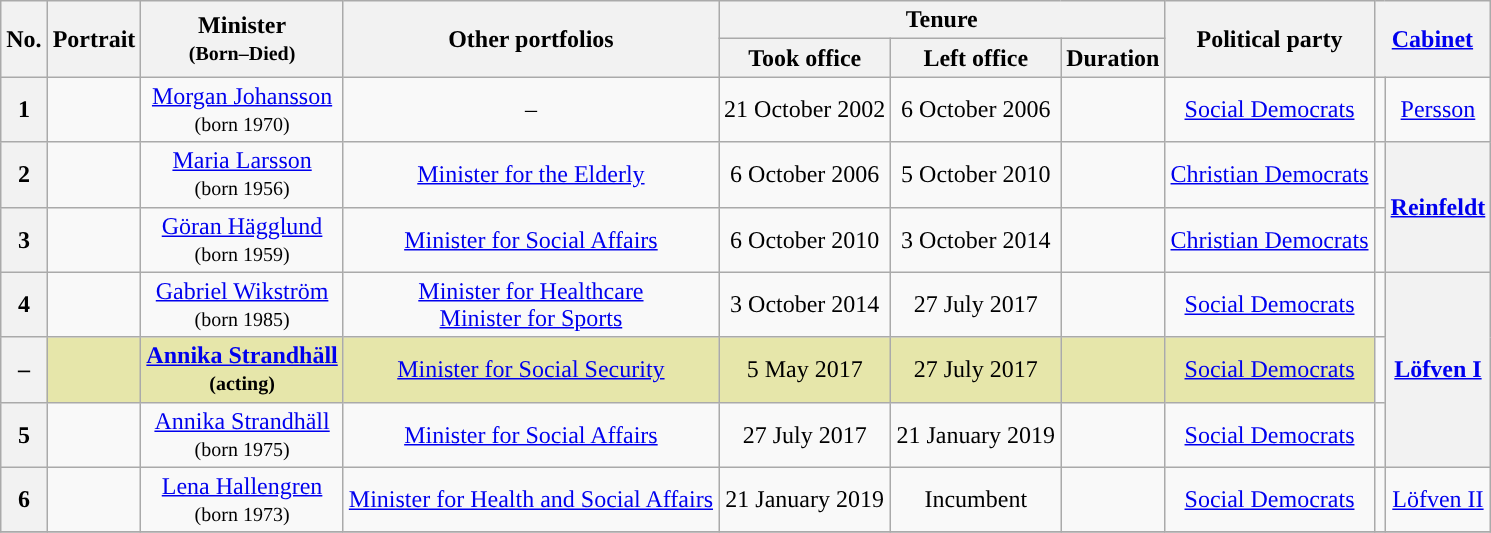<table class="wikitable" style="text-align: center;">
<tr>
<th rowspan="2">No.</th>
<th rowspan="2">Portrait</th>
<th rowspan="2">Minister<br><small>(Born–Died)</small></th>
<th rowspan="2">Other portfolios</th>
<th colspan="3">Tenure</th>
<th rowspan="2">Political party</th>
<th rowspan="2" colspan="2"><a href='#'>Cabinet</a></th>
</tr>
<tr>
<th>Took office</th>
<th>Left office</th>
<th>Duration</th>
</tr>
<tr>
<th style="background: ">1</th>
<td></td>
<td><a href='#'>Morgan Johansson</a><br><small>(born 1970)</small></td>
<td>–</td>
<td>21 October 2002</td>
<td>6 October 2006</td>
<td></td>
<td><a href='#'>Social Democrats</a></td>
<td style="background: "></td>
<td><a href='#'>Persson</a></td>
</tr>
<tr>
<th style="background: ">2</th>
<td></td>
<td><a href='#'>Maria Larsson</a><br><small>(born 1956)</small></td>
<td><a href='#'>Minister for the Elderly</a></td>
<td>6 October 2006</td>
<td>5 October 2010</td>
<td></td>
<td><a href='#'>Christian Democrats</a></td>
<td style="background: "></td>
<th rowspan=2><a href='#'>Reinfeldt</a></th>
</tr>
<tr>
<th style="background: ">3</th>
<td></td>
<td><a href='#'>Göran Hägglund</a><br><small>(born 1959)</small></td>
<td><a href='#'>Minister for Social Affairs</a></td>
<td>6 October 2010</td>
<td>3 October 2014</td>
<td></td>
<td><a href='#'>Christian Democrats</a></td>
<td style="background: "></td>
</tr>
<tr>
<th style="background: ">4</th>
<td></td>
<td><a href='#'>Gabriel Wikström</a><br><small>(born 1985)</small></td>
<td><a href='#'>Minister for Healthcare</a><br><a href='#'>Minister for Sports</a></td>
<td>3 October 2014</td>
<td>27 July 2017</td>
<td></td>
<td><a href='#'>Social Democrats</a></td>
<td style="background: "></td>
<th rowspan=3><a href='#'>Löfven I</a></th>
</tr>
<tr>
<th style="background: ">–</th>
<td bgcolor=#E6E6AA></td>
<td bgcolor=#E6E6AA><strong><a href='#'>Annika Strandhäll</a></strong><br><small><strong>(acting)</strong></small></td>
<td bgcolor=#E6E6AA><a href='#'>Minister for Social Security</a></td>
<td bgcolor=#E6E6AA>5 May 2017</td>
<td bgcolor=#E6E6AA>27 July 2017</td>
<td bgcolor=#E6E6AA></td>
<td bgcolor=#E6E6AA><a href='#'>Social Democrats</a></td>
<td style="background: "></td>
</tr>
<tr>
<th style="background: ">5</th>
<td></td>
<td><a href='#'>Annika Strandhäll</a><br><small>(born 1975)</small></td>
<td><a href='#'>Minister for Social Affairs</a></td>
<td>27 July 2017</td>
<td>21 January 2019</td>
<td></td>
<td><a href='#'>Social Democrats</a></td>
<td style="background: "></td>
</tr>
<tr>
<th style="background: ">6</th>
<td></td>
<td><a href='#'>Lena Hallengren</a><br><small>(born 1973)</small></td>
<td><a href='#'>Minister for Health and Social Affairs</a></td>
<td>21 January 2019</td>
<td>Incumbent</td>
<td></td>
<td><a href='#'>Social Democrats</a></td>
<td style="background: "></td>
<td><a href='#'>Löfven II</a></td>
</tr>
<tr>
</tr>
</table>
